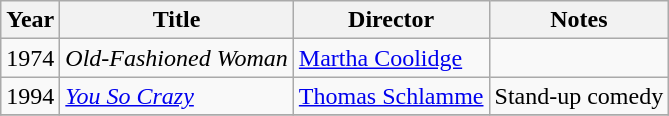<table class="wikitable">
<tr>
<th>Year</th>
<th>Title</th>
<th>Director</th>
<th>Notes</th>
</tr>
<tr>
<td>1974</td>
<td><em>Old-Fashioned Woman</em></td>
<td><a href='#'>Martha Coolidge</a></td>
<td></td>
</tr>
<tr>
<td>1994</td>
<td><em><a href='#'>You So Crazy</a></em></td>
<td><a href='#'>Thomas Schlamme</a></td>
<td>Stand-up comedy</td>
</tr>
<tr>
</tr>
</table>
